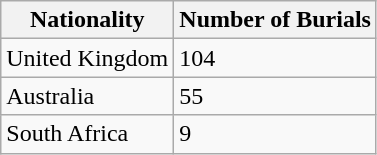<table class="wikitable">
<tr>
<th>Nationality</th>
<th>Number of Burials</th>
</tr>
<tr>
<td>United Kingdom</td>
<td>104</td>
</tr>
<tr>
<td>Australia</td>
<td>55</td>
</tr>
<tr>
<td>South Africa</td>
<td>9</td>
</tr>
</table>
